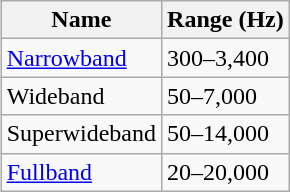<table class="wikitable infobox">
<tr>
<th>Name</th>
<th>Range (Hz)</th>
</tr>
<tr>
<td><a href='#'>Narrowband</a></td>
<td>300–3,400</td>
</tr>
<tr>
<td>Wideband</td>
<td>50–7,000</td>
</tr>
<tr>
<td>Superwideband</td>
<td>50–14,000</td>
</tr>
<tr>
<td><a href='#'>Fullband</a></td>
<td>20–20,000</td>
</tr>
</table>
